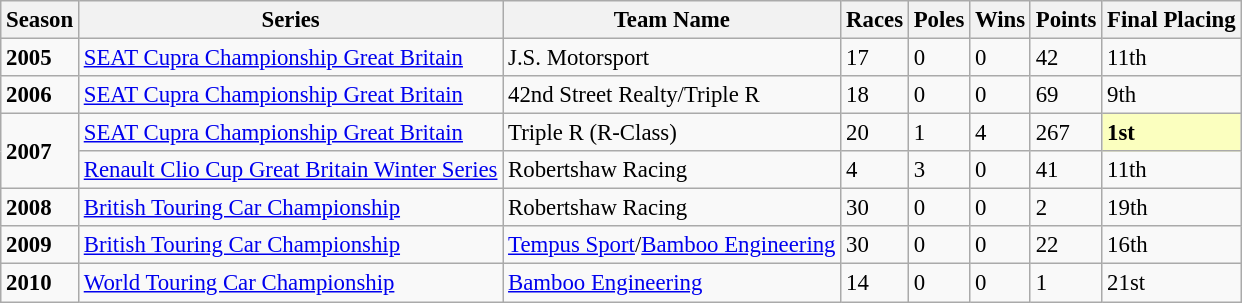<table class="wikitable" style="font-size: 95%;">
<tr>
<th>Season</th>
<th>Series</th>
<th>Team Name</th>
<th>Races</th>
<th>Poles</th>
<th>Wins</th>
<th>Points</th>
<th>Final Placing</th>
</tr>
<tr>
<td align="centr"><strong>2005</strong></td>
<td><a href='#'>SEAT Cupra Championship Great Britain</a></td>
<td>J.S. Motorsport</td>
<td align="centr">17</td>
<td align="centr">0</td>
<td align="centr">0</td>
<td align="centr">42</td>
<td align="centr">11th</td>
</tr>
<tr>
<td align="centr"><strong>2006</strong></td>
<td><a href='#'>SEAT Cupra Championship Great Britain</a></td>
<td>42nd Street Realty/Triple R</td>
<td align="centr">18</td>
<td align="centr">0</td>
<td align="centr">0</td>
<td align="centr">69</td>
<td align="centr">9th</td>
</tr>
<tr>
<td align="centr" rowspan=2><strong>2007</strong></td>
<td><a href='#'>SEAT Cupra Championship Great Britain</a></td>
<td>Triple R (R-Class)</td>
<td align="centr">20</td>
<td align="centr">1</td>
<td align="centr">4</td>
<td align="centr">267</td>
<td align="centr" style="background:#FBFFBF;"><strong>1st</strong></td>
</tr>
<tr>
<td nowrap><a href='#'>Renault Clio Cup Great Britain Winter Series</a></td>
<td>Robertshaw Racing</td>
<td align="centr">4</td>
<td align="centr">3</td>
<td align="centr">0</td>
<td align="centr">41</td>
<td align="centr">11th</td>
</tr>
<tr>
<td align="centr"><strong>2008</strong></td>
<td><a href='#'>British Touring Car Championship</a></td>
<td>Robertshaw Racing</td>
<td align="centr">30</td>
<td align="centr">0</td>
<td align="centr">0</td>
<td align="centr">2</td>
<td align="centr">19th</td>
</tr>
<tr>
<td align="centr"><strong>2009</strong></td>
<td><a href='#'>British Touring Car Championship</a></td>
<td nowrap><a href='#'>Tempus Sport</a>/<a href='#'>Bamboo Engineering</a></td>
<td align="centr">30</td>
<td align="centr">0</td>
<td align="centr">0</td>
<td align="centr">22</td>
<td align="centr">16th</td>
</tr>
<tr>
<td align="centr"><strong>2010</strong></td>
<td><a href='#'>World Touring Car Championship</a></td>
<td><a href='#'>Bamboo Engineering</a></td>
<td align="centr">14</td>
<td align="centr">0</td>
<td align="centr">0</td>
<td align="centr">1</td>
<td align="centr">21st</td>
</tr>
</table>
